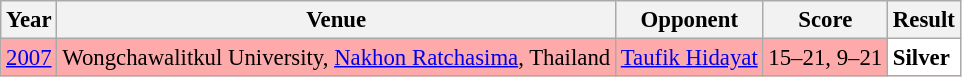<table class="sortable wikitable" style="font-size: 95%;">
<tr>
<th>Year</th>
<th>Venue</th>
<th>Opponent</th>
<th>Score</th>
<th>Result</th>
</tr>
<tr style="background:#FFAAAA">
<td align="center"><a href='#'>2007</a></td>
<td align="left">Wongchawalitkul University, <a href='#'>Nakhon Ratchasima</a>, Thailand</td>
<td align="left"> <a href='#'>Taufik Hidayat</a></td>
<td align="left">15–21, 9–21</td>
<td style="text-align:left; background:white"> <strong>Silver</strong></td>
</tr>
</table>
